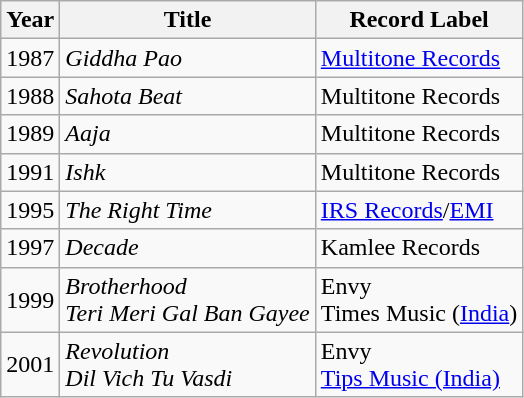<table class="wikitable">
<tr>
<th>Year</th>
<th>Title</th>
<th>Record Label</th>
</tr>
<tr>
<td>1987</td>
<td><em>Giddha Pao</em></td>
<td><a href='#'>Multitone Records</a></td>
</tr>
<tr>
<td>1988</td>
<td><em>Sahota Beat</em></td>
<td>Multitone Records</td>
</tr>
<tr>
<td>1989</td>
<td><em>Aaja</em></td>
<td>Multitone Records</td>
</tr>
<tr>
<td>1991</td>
<td><em>Ishk</em></td>
<td>Multitone Records</td>
</tr>
<tr>
<td>1995</td>
<td><em>The Right Time</em></td>
<td><a href='#'>IRS Records</a>/<a href='#'>EMI</a></td>
</tr>
<tr>
<td>1997</td>
<td><em>Decade</em></td>
<td>Kamlee Records</td>
</tr>
<tr>
<td>1999</td>
<td><em>Brotherhood</em><br><em>Teri Meri Gal Ban Gayee</em></td>
<td>Envy<br>Times Music (<a href='#'>India</a>)</td>
</tr>
<tr>
<td>2001</td>
<td><em>Revolution</em><br><em>Dil Vich Tu Vasdi</em></td>
<td>Envy<br><a href='#'>Tips Music (India)</a></td>
</tr>
</table>
